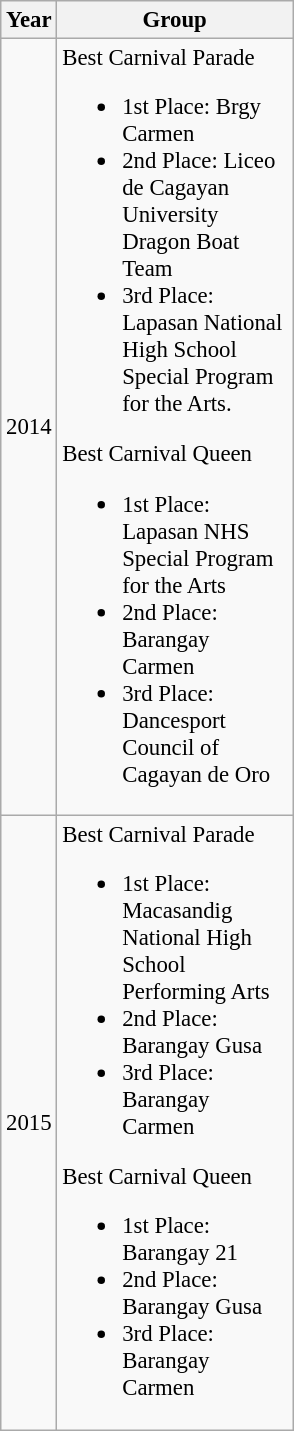<table class="wikitable sortable" style="font-size: 95%;">
<tr>
<th width="30">Year</th>
<th width="150">Group</th>
</tr>
<tr>
<td>2014</td>
<td style="text-align:left;">Best Carnival Parade<br><ul><li>1st Place: Brgy Carmen</li><li>2nd Place: Liceo de Cagayan University Dragon Boat Team</li><li>3rd Place: Lapasan National High School Special Program for the Arts.</li></ul>Best Carnival Queen<ul><li>1st Place: Lapasan NHS Special Program for the Arts</li><li>2nd Place: Barangay Carmen</li><li>3rd Place: Dancesport Council of Cagayan de Oro</li></ul></td>
</tr>
<tr>
<td>2015</td>
<td style="text-align:left;">Best Carnival Parade<br><ul><li>1st Place: Macasandig National High School Performing Arts</li><li>2nd Place: Barangay Gusa</li><li>3rd Place: Barangay Carmen</li></ul>Best Carnival Queen<ul><li>1st Place: Barangay 21</li><li>2nd Place: Barangay Gusa</li><li>3rd Place: Barangay Carmen</li></ul></td>
</tr>
</table>
